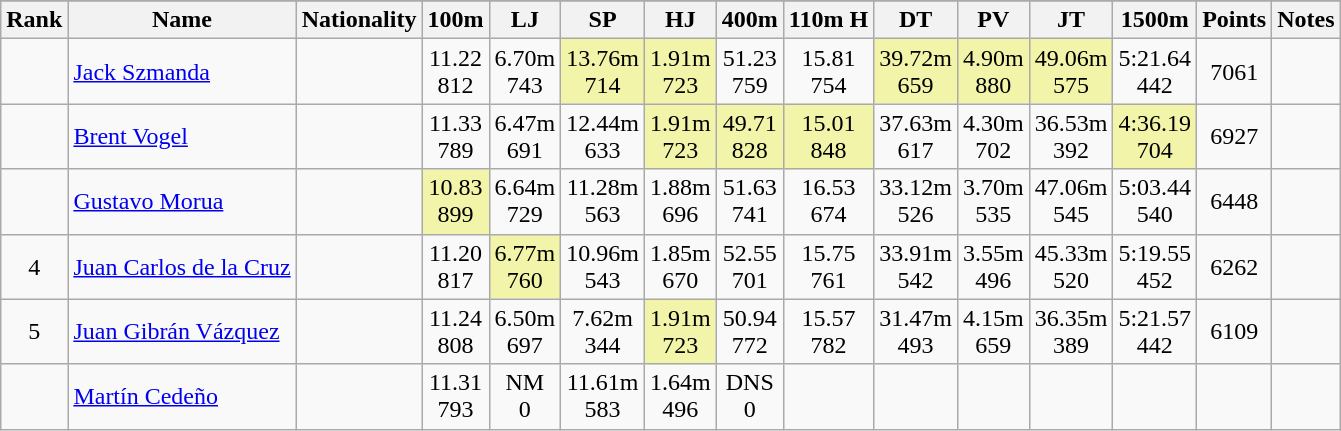<table class="wikitable sortable" style="text-align:center">
<tr>
</tr>
<tr>
<th>Rank</th>
<th>Name</th>
<th>Nationality</th>
<th>100m</th>
<th>LJ</th>
<th>SP</th>
<th>HJ</th>
<th>400m</th>
<th>110m H</th>
<th>DT</th>
<th>PV</th>
<th>JT</th>
<th>1500m</th>
<th>Points</th>
<th>Notes</th>
</tr>
<tr>
<td></td>
<td align=left><a href='#'>Jack Szmanda</a></td>
<td align=left></td>
<td>11.22<br>812</td>
<td>6.70m<br>743</td>
<td bgcolor=#F2F5A9>13.76m<br>714</td>
<td bgcolor=#F2F5A9>1.91m<br>723</td>
<td>51.23<br>759</td>
<td>15.81<br>754</td>
<td bgcolor=#F2F5A9>39.72m<br>659</td>
<td bgcolor=#F2F5A9>4.90m<br>880</td>
<td bgcolor=#F2F5A9>49.06m<br>575</td>
<td>5:21.64<br>442</td>
<td>7061</td>
<td></td>
</tr>
<tr>
<td></td>
<td align=left><a href='#'>Brent Vogel</a></td>
<td align=left></td>
<td>11.33<br>789</td>
<td>6.47m<br>691</td>
<td>12.44m<br>633</td>
<td bgcolor=#F2F5A9>1.91m<br>723</td>
<td bgcolor=#F2F5A9>49.71<br>828</td>
<td bgcolor=#F2F5A9>15.01<br>848</td>
<td>37.63m<br>617</td>
<td>4.30m<br>702</td>
<td>36.53m<br>392</td>
<td bgcolor=#F2F5A9>4:36.19<br>704</td>
<td>6927</td>
<td></td>
</tr>
<tr>
<td></td>
<td align=left><a href='#'>Gustavo Morua</a></td>
<td align=left></td>
<td bgcolor=#F2F5A9>10.83<br>899</td>
<td>6.64m<br>729</td>
<td>11.28m<br>563</td>
<td>1.88m<br>696</td>
<td>51.63<br>741</td>
<td>16.53<br>674</td>
<td>33.12m<br>526</td>
<td>3.70m<br>535</td>
<td>47.06m<br>545</td>
<td>5:03.44<br>540</td>
<td>6448</td>
<td></td>
</tr>
<tr>
<td>4</td>
<td align=left><a href='#'>Juan Carlos de la Cruz</a></td>
<td align=left></td>
<td>11.20<br>817</td>
<td bgcolor=#F2F5A9>6.77m<br>760</td>
<td>10.96m<br>543</td>
<td>1.85m<br>670</td>
<td>52.55<br>701</td>
<td>15.75<br>761</td>
<td>33.91m<br>542</td>
<td>3.55m<br>496</td>
<td>45.33m<br>520</td>
<td>5:19.55<br>452</td>
<td>6262</td>
<td></td>
</tr>
<tr>
<td>5</td>
<td align=left><a href='#'>Juan Gibrán Vázquez</a></td>
<td align=left></td>
<td>11.24<br>808</td>
<td>6.50m<br>697</td>
<td>7.62m<br>344</td>
<td bgcolor=#F2F5A9>1.91m<br>723</td>
<td>50.94<br>772</td>
<td>15.57<br>782</td>
<td>31.47m<br>493</td>
<td>4.15m<br>659</td>
<td>36.35m<br>389</td>
<td>5:21.57<br>442</td>
<td>6109</td>
<td></td>
</tr>
<tr>
<td></td>
<td align=left><a href='#'>Martín Cedeño</a></td>
<td align=left></td>
<td>11.31<br>793</td>
<td>NM<br>0</td>
<td>11.61m<br>583</td>
<td>1.64m<br>496</td>
<td>DNS<br>0</td>
<td></td>
<td></td>
<td></td>
<td></td>
<td></td>
<td></td>
<td></td>
</tr>
</table>
